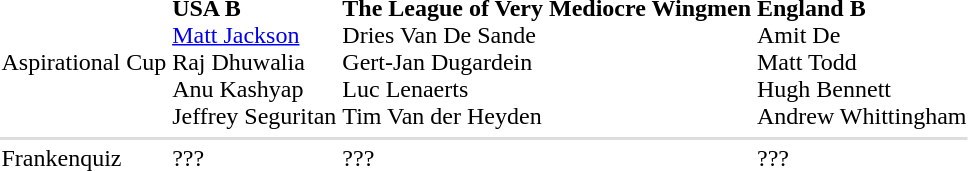<table>
<tr>
<td>Aspirational Cup</td>
<td> <strong>USA B</strong> <br><a href='#'>Matt Jackson</a> <br>Raj Dhuwalia <br>Anu Kashyap <br>Jeffrey Seguritan</td>
<td> <strong>The League of Very Mediocre Wingmen</strong> <br>Dries Van De Sande <br>Gert-Jan Dugardein<br>Luc Lenaerts <br>Tim Van der Heyden</td>
<td> <strong>England B</strong> <br>Amit De <br>Matt Todd <br>Hugh Bennett <br>Andrew Whittingham</td>
</tr>
<tr bgcolor=#DDDDDD>
</tr>
<tr bgcolor=#DDDDDD>
<td colspan=5></td>
</tr>
<tr>
<td>Frankenquiz</td>
<td> ???</td>
<td> ???</td>
<td> ???</td>
</tr>
<tr bgcolor=#DDDDDD>
</tr>
<tr bgcolor=#DDDDDD>
</tr>
</table>
